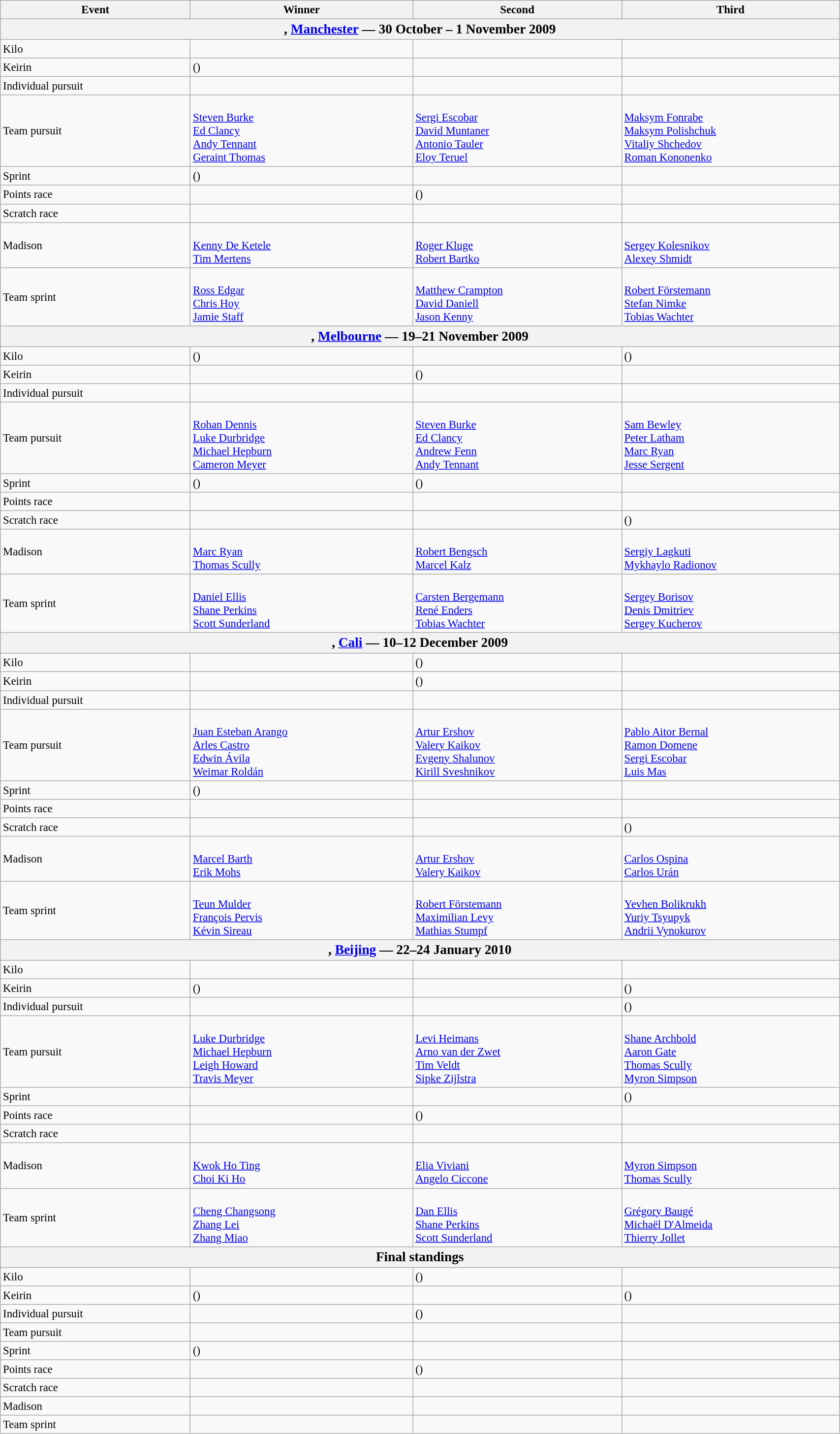<table class=wikitable style="font-size:95%" width="90%">
<tr>
<th>Event</th>
<th>Winner</th>
<th>Second</th>
<th>Third</th>
</tr>
<tr>
<th colspan=4><big>, <a href='#'>Manchester</a> — 30 October – 1 November 2009</big></th>
</tr>
<tr>
<td>Kilo</td>
<td></td>
<td></td>
<td></td>
</tr>
<tr>
<td>Keirin</td>
<td> ()</td>
<td></td>
<td></td>
</tr>
<tr>
<td>Individual pursuit</td>
<td></td>
<td></td>
<td></td>
</tr>
<tr>
<td>Team pursuit</td>
<td><br><a href='#'>Steven Burke</a><br><a href='#'>Ed Clancy</a><br><a href='#'>Andy Tennant</a><br><a href='#'>Geraint Thomas</a></td>
<td><br><a href='#'>Sergi Escobar</a><br><a href='#'>David Muntaner</a><br><a href='#'>Antonio Tauler</a><br><a href='#'>Eloy Teruel</a></td>
<td><br><a href='#'>Maksym Fonrabe</a><br><a href='#'>Maksym Polishchuk</a><br><a href='#'>Vitaliy Shchedov</a><br><a href='#'>Roman Kononenko</a></td>
</tr>
<tr>
<td>Sprint</td>
<td> ()</td>
<td></td>
<td></td>
</tr>
<tr>
<td>Points race</td>
<td></td>
<td> ()</td>
<td></td>
</tr>
<tr>
<td>Scratch race</td>
<td></td>
<td></td>
<td></td>
</tr>
<tr>
<td>Madison</td>
<td><br><a href='#'>Kenny De Ketele</a><br><a href='#'>Tim Mertens</a></td>
<td><br><a href='#'>Roger Kluge</a><br><a href='#'>Robert Bartko</a></td>
<td><br><a href='#'>Sergey Kolesnikov</a><br><a href='#'>Alexey Shmidt</a></td>
</tr>
<tr>
<td>Team sprint</td>
<td><br><a href='#'>Ross Edgar</a><br><a href='#'>Chris Hoy</a><br><a href='#'>Jamie Staff</a></td>
<td><br><a href='#'>Matthew Crampton</a><br><a href='#'>David Daniell</a><br><a href='#'>Jason Kenny</a></td>
<td><br><a href='#'>Robert Förstemann</a><br><a href='#'>Stefan Nimke</a><br><a href='#'>Tobias Wachter</a></td>
</tr>
<tr>
<th colspan=4><big>, <a href='#'>Melbourne</a> — 19–21 November 2009</big></th>
</tr>
<tr>
<td>Kilo</td>
<td> ()</td>
<td></td>
<td> ()</td>
</tr>
<tr>
<td>Keirin</td>
<td></td>
<td> ()</td>
<td></td>
</tr>
<tr>
<td>Individual pursuit</td>
<td></td>
<td></td>
<td></td>
</tr>
<tr>
<td>Team pursuit</td>
<td><br><a href='#'>Rohan Dennis</a><br><a href='#'>Luke Durbridge</a><br><a href='#'>Michael Hepburn</a><br><a href='#'>Cameron Meyer</a></td>
<td><br><a href='#'>Steven Burke</a><br><a href='#'>Ed Clancy</a><br><a href='#'>Andrew Fenn</a><br><a href='#'>Andy Tennant</a></td>
<td><br><a href='#'>Sam Bewley</a><br><a href='#'>Peter Latham</a><br><a href='#'>Marc Ryan</a><br><a href='#'>Jesse Sergent</a></td>
</tr>
<tr>
<td>Sprint</td>
<td> ()</td>
<td> ()</td>
<td></td>
</tr>
<tr>
<td>Points race</td>
<td></td>
<td></td>
<td></td>
</tr>
<tr>
<td>Scratch race</td>
<td></td>
<td></td>
<td> ()</td>
</tr>
<tr>
<td>Madison</td>
<td><br><a href='#'>Marc Ryan</a><br><a href='#'>Thomas Scully</a></td>
<td><br><a href='#'>Robert Bengsch</a><br><a href='#'>Marcel Kalz</a></td>
<td><br><a href='#'>Sergiy Lagkuti</a><br><a href='#'>Mykhaylo Radionov</a></td>
</tr>
<tr>
<td>Team sprint</td>
<td><br><a href='#'>Daniel Ellis</a><br><a href='#'>Shane Perkins</a><br><a href='#'>Scott Sunderland</a></td>
<td><br><a href='#'>Carsten Bergemann</a><br><a href='#'>René Enders</a><br><a href='#'>Tobias Wachter</a></td>
<td><br><a href='#'>Sergey Borisov</a><br><a href='#'>Denis Dmitriev</a><br><a href='#'>Sergey Kucherov</a></td>
</tr>
<tr>
<th colspan=4><big>, <a href='#'>Cali</a> — 10–12 December 2009</big></th>
</tr>
<tr>
<td>Kilo</td>
<td></td>
<td> ()</td>
<td></td>
</tr>
<tr>
<td>Keirin</td>
<td></td>
<td> ()</td>
<td></td>
</tr>
<tr>
<td>Individual pursuit</td>
<td></td>
<td></td>
<td></td>
</tr>
<tr>
<td>Team pursuit</td>
<td><br><a href='#'>Juan Esteban Arango</a><br><a href='#'>Arles Castro</a><br><a href='#'>Edwin Ávila</a><br><a href='#'>Weimar Roldán</a></td>
<td><br><a href='#'>Artur Ershov</a><br><a href='#'>Valery Kaikov</a><br><a href='#'>Evgeny Shalunov</a><br><a href='#'>Kirill Sveshnikov</a></td>
<td><br><a href='#'>Pablo Aitor Bernal</a><br><a href='#'>Ramon Domene</a><br><a href='#'>Sergi Escobar</a><br><a href='#'>Luis Mas</a></td>
</tr>
<tr>
<td>Sprint</td>
<td> ()</td>
<td></td>
<td></td>
</tr>
<tr>
<td>Points race</td>
<td></td>
<td></td>
<td></td>
</tr>
<tr>
<td>Scratch race</td>
<td></td>
<td></td>
<td> ()</td>
</tr>
<tr>
<td>Madison</td>
<td> <br><a href='#'>Marcel Barth</a><br><a href='#'>Erik Mohs</a></td>
<td><br><a href='#'>Artur Ershov</a><br><a href='#'>Valery Kaikov</a></td>
<td><br><a href='#'>Carlos Ospina</a><br><a href='#'>Carlos Urán</a></td>
</tr>
<tr>
<td>Team sprint</td>
<td><br><a href='#'>Teun Mulder</a><br><a href='#'>François Pervis</a><br><a href='#'>Kévin Sireau</a></td>
<td><br><a href='#'>Robert Förstemann</a><br><a href='#'>Maximilian Levy</a><br><a href='#'>Mathias Stumpf</a></td>
<td><br><a href='#'>Yevhen Bolikrukh</a><br><a href='#'>Yuriy Tsyupyk</a><br><a href='#'>Andrii Vynokurov</a></td>
</tr>
<tr>
<th colspan=4><big>, <a href='#'>Beijing</a> — 22–24 January 2010</big></th>
</tr>
<tr>
<td>Kilo</td>
<td></td>
<td></td>
<td></td>
</tr>
<tr>
<td>Keirin</td>
<td> ()</td>
<td></td>
<td> ()</td>
</tr>
<tr>
<td>Individual pursuit</td>
<td></td>
<td></td>
<td> ()</td>
</tr>
<tr>
<td>Team pursuit</td>
<td><br><a href='#'>Luke Durbridge</a><br><a href='#'>Michael Hepburn</a><br><a href='#'>Leigh Howard</a><br><a href='#'>Travis Meyer</a></td>
<td><br><a href='#'>Levi Heimans</a><br><a href='#'>Arno van der Zwet</a><br><a href='#'>Tim Veldt</a><br><a href='#'>Sipke Zijlstra</a></td>
<td><br><a href='#'>Shane Archbold</a><br><a href='#'>Aaron Gate</a><br><a href='#'>Thomas Scully</a><br><a href='#'>Myron Simpson</a></td>
</tr>
<tr>
<td>Sprint</td>
<td></td>
<td></td>
<td> ()</td>
</tr>
<tr>
<td>Points race</td>
<td></td>
<td> ()</td>
<td></td>
</tr>
<tr>
<td>Scratch race</td>
<td></td>
<td></td>
<td></td>
</tr>
<tr>
<td>Madison</td>
<td><br><a href='#'>Kwok Ho Ting</a><br><a href='#'>Choi Ki Ho</a></td>
<td><br><a href='#'>Elia Viviani</a><br><a href='#'>Angelo Ciccone</a></td>
<td><br><a href='#'>Myron Simpson</a><br><a href='#'>Thomas Scully</a></td>
</tr>
<tr>
<td>Team sprint</td>
<td> <br><a href='#'>Cheng Changsong</a><br><a href='#'>Zhang Lei</a><br><a href='#'>Zhang Miao</a></td>
<td><br><a href='#'>Dan Ellis</a><br><a href='#'>Shane Perkins</a><br><a href='#'>Scott Sunderland</a></td>
<td><br><a href='#'>Grégory Baugé</a><br><a href='#'>Michaël D'Almeida</a><br><a href='#'>Thierry Jollet</a></td>
</tr>
<tr>
<th colspan=4><big>Final standings</big></th>
</tr>
<tr>
<td>Kilo</td>
<td></td>
<td> ()</td>
<td></td>
</tr>
<tr>
<td>Keirin</td>
<td> ()</td>
<td></td>
<td> ()</td>
</tr>
<tr>
<td>Individual pursuit</td>
<td></td>
<td> ()</td>
<td></td>
</tr>
<tr>
<td>Team pursuit</td>
<td></td>
<td></td>
<td></td>
</tr>
<tr>
<td>Sprint</td>
<td> ()</td>
<td></td>
<td></td>
</tr>
<tr>
<td>Points race</td>
<td></td>
<td> ()</td>
<td></td>
</tr>
<tr>
<td>Scratch race</td>
<td></td>
<td></td>
<td></td>
</tr>
<tr>
<td>Madison</td>
<td></td>
<td></td>
<td></td>
</tr>
<tr>
<td>Team sprint</td>
<td></td>
<td></td>
<td></td>
</tr>
</table>
